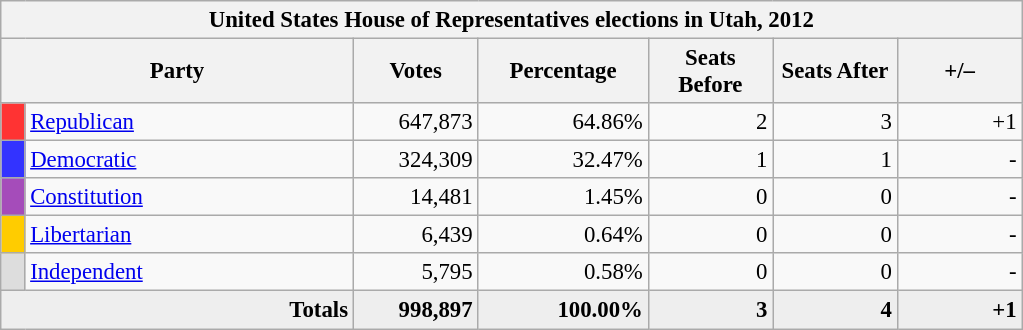<table class="wikitable" style="font-size: 95%;">
<tr>
<th colspan="7">United States House of Representatives elections in Utah, 2012</th>
</tr>
<tr>
<th colspan=2 style="width: 15em">Party</th>
<th style="width: 5em">Votes</th>
<th style="width: 7em">Percentage</th>
<th style="width: 5em">Seats Before</th>
<th style="width: 5em">Seats After</th>
<th style="width: 5em">+/–</th>
</tr>
<tr>
<th style="background-color:#FF3333; width: 3px"></th>
<td style="width: 130px"><a href='#'>Republican</a></td>
<td align="right">647,873</td>
<td align="right">64.86%</td>
<td align="right">2</td>
<td align="right">3</td>
<td align="right">+1</td>
</tr>
<tr>
<th style="background-color:#3333FF; width: 3px"></th>
<td style="width: 130px"><a href='#'>Democratic</a></td>
<td align="right">324,309</td>
<td align="right">32.47%</td>
<td align="right">1</td>
<td align="right">1</td>
<td align="right">-</td>
</tr>
<tr>
<th style="background-color:#A54CBA; width: 3px"></th>
<td style="width: 130px"><a href='#'>Constitution</a></td>
<td align="right">14,481</td>
<td align="right">1.45%</td>
<td align="right">0</td>
<td align="right">0</td>
<td align="right">-</td>
</tr>
<tr>
<th style="background-color:#FFCC00; width: 3px"></th>
<td style="width: 130px"><a href='#'>Libertarian</a></td>
<td align="right">6,439</td>
<td align="right">0.64%</td>
<td align="right">0</td>
<td align="right">0</td>
<td align="right">-</td>
</tr>
<tr>
<th style="background-color:#DDDDDD; width: 3px"></th>
<td style="width: 130px"><a href='#'>Independent</a></td>
<td align="right">5,795</td>
<td align="right">0.58%</td>
<td align="right">0</td>
<td align="right">0</td>
<td align="right">-</td>
</tr>
<tr bgcolor="#EEEEEE">
<td colspan="2" align="right"><strong>Totals</strong></td>
<td align="right"><strong>998,897</strong></td>
<td align="right"><strong>100.00%</strong></td>
<td align="right"><strong>3</strong></td>
<td align="right"><strong>4</strong></td>
<td align="right"><strong>+1</strong></td>
</tr>
</table>
